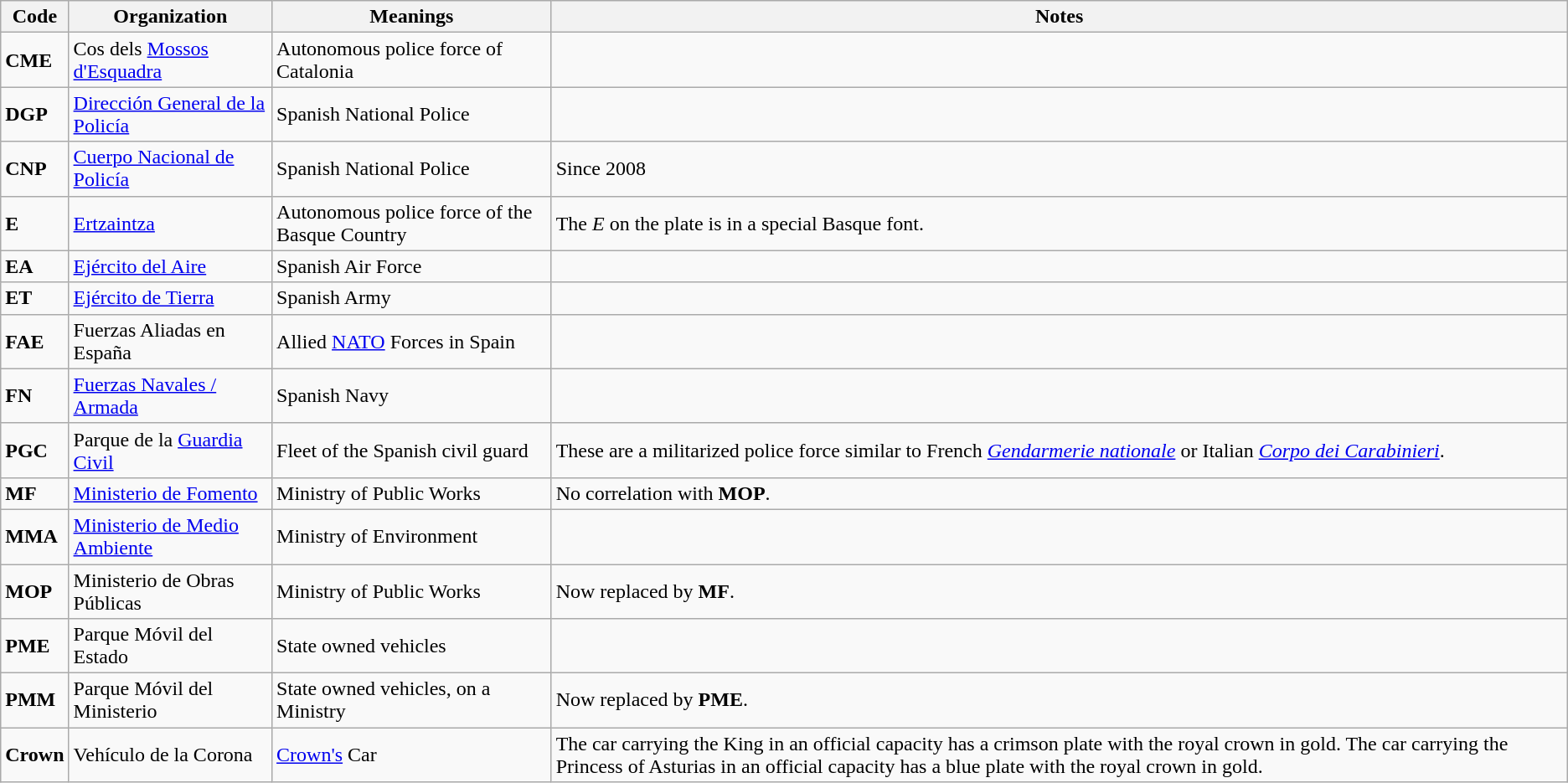<table class=wikitable>
<tr>
<th>Code</th>
<th>Organization</th>
<th>Meanings</th>
<th>Notes</th>
</tr>
<tr>
<td><strong>CME</strong></td>
<td>Cos dels <a href='#'>Mossos d'Esquadra</a></td>
<td>Autonomous police force of Catalonia</td>
<td></td>
</tr>
<tr>
<td><strong>DGP</strong></td>
<td><a href='#'>Dirección General de la Policía</a></td>
<td>Spanish National Police</td>
<td></td>
</tr>
<tr>
<td><strong>CNP</strong></td>
<td><a href='#'>Cuerpo Nacional de Policía</a></td>
<td>Spanish National Police</td>
<td>Since 2008</td>
</tr>
<tr>
<td><strong>E</strong></td>
<td><a href='#'>Ertzaintza</a></td>
<td>Autonomous police force of the Basque Country</td>
<td>The <em>E</em> on the plate is in a special Basque font.</td>
</tr>
<tr>
<td><strong>EA</strong></td>
<td><a href='#'>Ejército del Aire</a></td>
<td>Spanish Air Force</td>
<td></td>
</tr>
<tr>
<td><strong>ET</strong></td>
<td><a href='#'>Ejército de Tierra</a></td>
<td>Spanish Army</td>
<td></td>
</tr>
<tr>
<td><strong>FAE</strong></td>
<td>Fuerzas Aliadas en España</td>
<td>Allied <a href='#'>NATO</a> Forces in Spain</td>
<td></td>
</tr>
<tr>
<td><strong>FN</strong></td>
<td><a href='#'>Fuerzas Navales / Armada</a></td>
<td>Spanish Navy</td>
<td></td>
</tr>
<tr>
<td><strong>PGC</strong></td>
<td>Parque de la <a href='#'>Guardia Civil</a></td>
<td>Fleet of the Spanish civil guard</td>
<td>These are a militarized police force similar to French <em><a href='#'>Gendarmerie nationale</a></em> or Italian <em><a href='#'>Corpo dei Carabinieri</a></em>.</td>
</tr>
<tr>
<td><strong>MF</strong></td>
<td><a href='#'>Ministerio de Fomento</a></td>
<td>Ministry of Public Works</td>
<td>No correlation with <strong>MOP</strong>.</td>
</tr>
<tr>
<td><strong>MMA</strong></td>
<td><a href='#'>Ministerio de Medio Ambiente</a></td>
<td>Ministry of Environment</td>
<td></td>
</tr>
<tr>
<td><strong>MOP</strong></td>
<td>Ministerio de Obras Públicas</td>
<td>Ministry of Public Works</td>
<td>Now replaced by <strong>MF</strong>.</td>
</tr>
<tr>
<td><strong>PME</strong></td>
<td>Parque Móvil del Estado</td>
<td>State owned vehicles</td>
<td></td>
</tr>
<tr>
<td><strong>PMM</strong></td>
<td>Parque Móvil del Ministerio</td>
<td>State owned vehicles, on a Ministry</td>
<td>Now replaced by <strong>PME</strong>.</td>
</tr>
<tr>
<td><strong>Crown</strong></td>
<td>Vehículo de la Corona</td>
<td><a href='#'>Crown's</a> Car</td>
<td>The car carrying the King in an official capacity has a crimson plate with the royal crown in gold. The car carrying the Princess of Asturias in an official capacity has a blue plate with the royal crown in gold.</td>
</tr>
</table>
